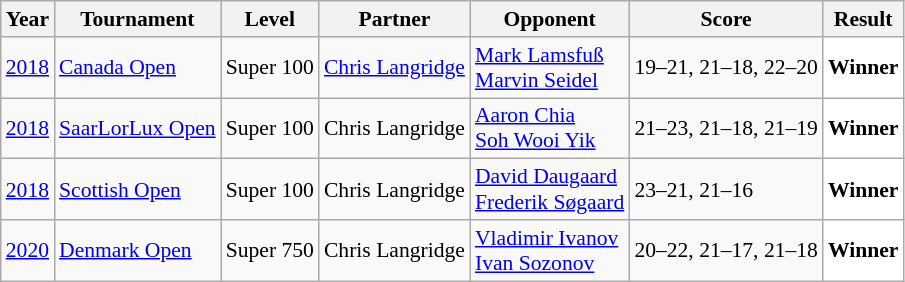<table class="sortable wikitable" style="font-size: 90%;">
<tr>
<th>Year</th>
<th>Tournament</th>
<th>Level</th>
<th>Partner</th>
<th>Opponent</th>
<th>Score</th>
<th>Result</th>
</tr>
<tr>
<td align="center"><a href='#'>2018</a></td>
<td align="left"><a href='#'>Canada Open</a></td>
<td align="left">Super 100</td>
<td align="left"> <a href='#'>Chris Langridge</a></td>
<td align="left"> <a href='#'>Mark Lamsfuß</a><br> <a href='#'>Marvin Seidel</a></td>
<td align="left">19–21, 21–18, 22–20</td>
<td style="text-align:left; background:white"> <strong>Winner</strong></td>
</tr>
<tr>
<td align="center"><a href='#'>2018</a></td>
<td align="left"><a href='#'>SaarLorLux Open</a></td>
<td align="left">Super 100</td>
<td align="left"> Chris Langridge</td>
<td align="left"> <a href='#'>Aaron Chia</a><br> <a href='#'>Soh Wooi Yik</a></td>
<td align="left">21–23, 21–18, 21–19</td>
<td style="text-align:left; background:white"> <strong>Winner</strong></td>
</tr>
<tr>
<td align="center"><a href='#'>2018</a></td>
<td align="left"><a href='#'>Scottish Open</a></td>
<td align="left">Super 100</td>
<td align="left"> Chris Langridge</td>
<td align="left"> <a href='#'>David Daugaard</a><br> <a href='#'>Frederik Søgaard</a></td>
<td align="left">23–21, 21–16</td>
<td style="text-align:left; background:white"> <strong>Winner</strong></td>
</tr>
<tr>
<td align="center"><a href='#'>2020</a></td>
<td align="left"><a href='#'>Denmark Open</a></td>
<td align="left">Super 750</td>
<td align="left"> Chris Langridge</td>
<td align="left"> <a href='#'>Vladimir Ivanov</a><br> <a href='#'>Ivan Sozonov</a></td>
<td align="left">20–22, 21–17, 21–18</td>
<td style="text-align:left; background:white"> <strong>Winner</strong></td>
</tr>
</table>
